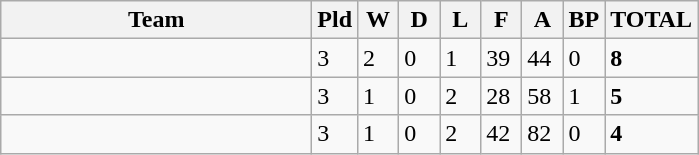<table class="wikitable">
<tr border=1 cellpadding=5 cellspacing=0>
<th width="200">Team</th>
<th width="20">Pld</th>
<th width="20">W</th>
<th width="20">D</th>
<th width="20">L</th>
<th width="20">F</th>
<th width="20">A</th>
<th width="20">BP</th>
<th width="20">TOTAL</th>
</tr>
<tr>
<td align=left></td>
<td>3</td>
<td>2</td>
<td>0</td>
<td>1</td>
<td>39</td>
<td>44</td>
<td>0</td>
<td><strong>8</strong></td>
</tr>
<tr>
<td align=left></td>
<td>3</td>
<td>1</td>
<td>0</td>
<td>2</td>
<td>28</td>
<td>58</td>
<td>1</td>
<td><strong>5</strong></td>
</tr>
<tr>
<td align=left></td>
<td>3</td>
<td>1</td>
<td>0</td>
<td>2</td>
<td>42</td>
<td>82</td>
<td>0</td>
<td><strong>4</strong></td>
</tr>
</table>
